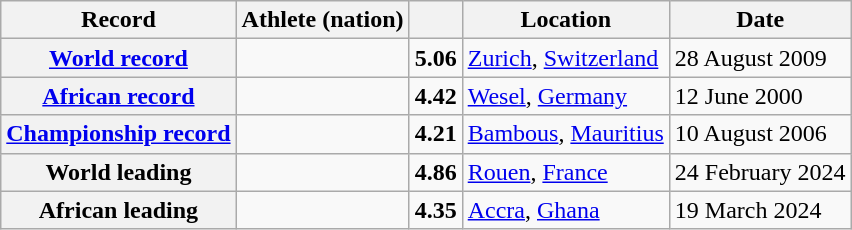<table class="wikitable">
<tr>
<th scope="col">Record</th>
<th scope="col">Athlete (nation)</th>
<th scope="col"></th>
<th scope="col">Location</th>
<th scope="col">Date</th>
</tr>
<tr>
<th scope="row"><a href='#'>World record</a></th>
<td></td>
<td align="center"><strong>5.06</strong></td>
<td><a href='#'>Zurich</a>, <a href='#'>Switzerland</a></td>
<td>28 August 2009</td>
</tr>
<tr>
<th scope="row"><a href='#'>African record</a></th>
<td></td>
<td align="center"><strong>4.42</strong></td>
<td><a href='#'>Wesel</a>, <a href='#'>Germany</a></td>
<td>12 June 2000</td>
</tr>
<tr>
<th><a href='#'>Championship record</a></th>
<td></td>
<td align="center"><strong>4.21</strong></td>
<td><a href='#'>Bambous</a>, <a href='#'>Mauritius</a></td>
<td>10 August 2006</td>
</tr>
<tr>
<th scope="row">World leading</th>
<td></td>
<td align="center"><strong>4.86</strong></td>
<td><a href='#'>Rouen</a>, <a href='#'>France</a></td>
<td>24 February 2024</td>
</tr>
<tr>
<th scope="row">African leading</th>
<td></td>
<td align="center"><strong>4.35</strong></td>
<td><a href='#'>Accra</a>, <a href='#'>Ghana</a></td>
<td>19 March 2024</td>
</tr>
</table>
